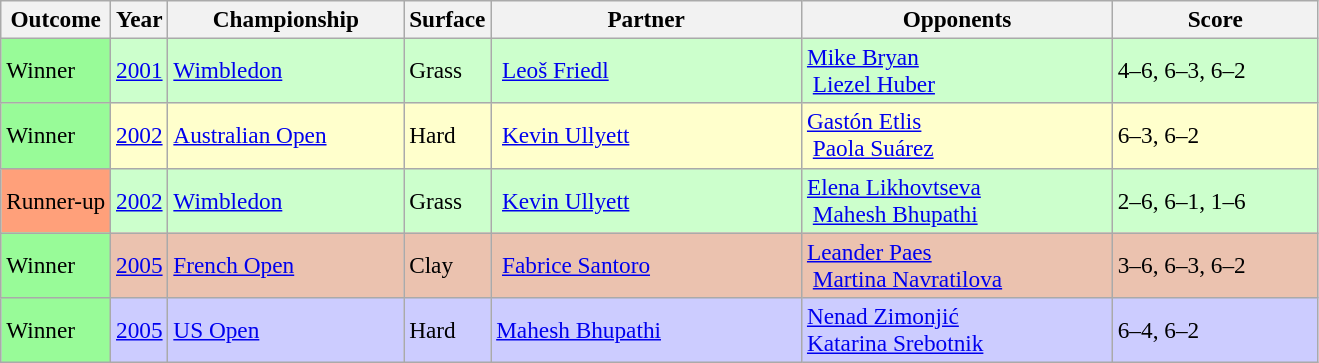<table class="sortable wikitable" style=font-size:97%>
<tr>
<th>Outcome</th>
<th>Year</th>
<th width=150>Championship</th>
<th>Surface</th>
<th width=200>Partner</th>
<th width=200>Opponents</th>
<th width=130>Score</th>
</tr>
<tr style="background:#cfc;">
<td bgcolor=98FB98>Winner</td>
<td><a href='#'>2001</a></td>
<td><a href='#'>Wimbledon</a></td>
<td>Grass</td>
<td> <a href='#'>Leoš Friedl</a></td>
<td> <a href='#'>Mike Bryan</a> <br>  <a href='#'>Liezel Huber</a></td>
<td>4–6, 6–3, 6–2</td>
</tr>
<tr style="background:#ffc;">
<td bgcolor=98FB98>Winner</td>
<td><a href='#'>2002</a></td>
<td><a href='#'>Australian Open</a></td>
<td>Hard</td>
<td> <a href='#'>Kevin Ullyett</a></td>
<td> <a href='#'>Gastón Etlis</a> <br>  <a href='#'>Paola Suárez</a></td>
<td>6–3, 6–2</td>
</tr>
<tr style="background:#cfc;">
<td bgcolor=FFA07A>Runner-up</td>
<td><a href='#'>2002</a></td>
<td><a href='#'>Wimbledon</a></td>
<td>Grass</td>
<td> <a href='#'>Kevin Ullyett</a></td>
<td> <a href='#'>Elena Likhovtseva</a> <br>  <a href='#'>Mahesh Bhupathi</a></td>
<td>2–6, 6–1, 1–6</td>
</tr>
<tr style="background:#ebc2af;">
<td bgcolor=98FB98>Winner</td>
<td><a href='#'>2005</a></td>
<td><a href='#'>French Open</a></td>
<td>Clay</td>
<td> <a href='#'>Fabrice Santoro</a></td>
<td> <a href='#'>Leander Paes</a> <br>  <a href='#'>Martina Navratilova</a></td>
<td>3–6, 6–3, 6–2</td>
</tr>
<tr style="background:#ccf;">
<td bgcolor=98FB98>Winner</td>
<td><a href='#'>2005</a></td>
<td><a href='#'>US Open</a></td>
<td>Hard</td>
<td> <a href='#'>Mahesh Bhupathi</a></td>
<td> <a href='#'>Nenad Zimonjić</a><br> <a href='#'>Katarina Srebotnik</a></td>
<td>6–4, 6–2</td>
</tr>
</table>
